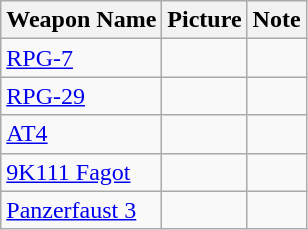<table class="wikitable">
<tr>
<th>Weapon Name</th>
<th>Picture</th>
<th>Note</th>
</tr>
<tr>
<td><a href='#'>RPG-7</a></td>
<td></td>
<td></td>
</tr>
<tr>
<td><a href='#'>RPG-29</a></td>
<td></td>
<td></td>
</tr>
<tr>
<td><a href='#'>AT4</a></td>
<td></td>
<td></td>
</tr>
<tr>
<td><a href='#'>9K111 Fagot</a></td>
<td></td>
<td></td>
</tr>
<tr>
<td><a href='#'>Panzerfaust 3</a></td>
<td></td>
</tr>
</table>
